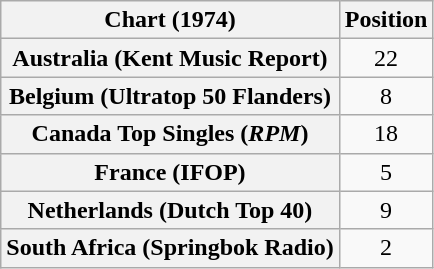<table class="wikitable sortable plainrowheaders" style="text-align:center">
<tr>
<th>Chart (1974)</th>
<th>Position</th>
</tr>
<tr>
<th scope="row">Australia (Kent Music Report)</th>
<td>22</td>
</tr>
<tr>
<th scope="row">Belgium (Ultratop 50 Flanders)</th>
<td>8</td>
</tr>
<tr>
<th scope="row">Canada Top Singles (<em>RPM</em>)</th>
<td>18</td>
</tr>
<tr>
<th scope="row">France (IFOP)</th>
<td>5</td>
</tr>
<tr>
<th scope="row">Netherlands (Dutch Top 40)</th>
<td>9</td>
</tr>
<tr>
<th scope="row">South Africa (Springbok Radio)</th>
<td>2</td>
</tr>
</table>
